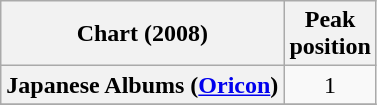<table class="wikitable plainrowheaders">
<tr>
<th>Chart (2008)</th>
<th>Peak<br>position</th>
</tr>
<tr>
<th scope="row">Japanese Albums (<a href='#'>Oricon</a>)</th>
<td style="text-align:center;">1</td>
</tr>
<tr>
</tr>
</table>
